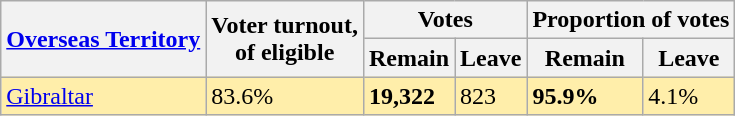<table class="wikitable sortable">
<tr>
<th rowspan=2><a href='#'>Overseas Territory</a></th>
<th rowspan=2>Voter turnout,<br>of eligible</th>
<th colspan=2>Votes</th>
<th colspan=2>Proportion of votes</th>
</tr>
<tr>
<th>Remain</th>
<th>Leave</th>
<th>Remain</th>
<th>Leave</th>
</tr>
<tr style="background:#fea;">
<td><a href='#'>Gibraltar</a></td>
<td>83.6%</td>
<td><strong>19,322</strong></td>
<td>823</td>
<td><strong>95.9%</strong></td>
<td>4.1%</td>
</tr>
</table>
